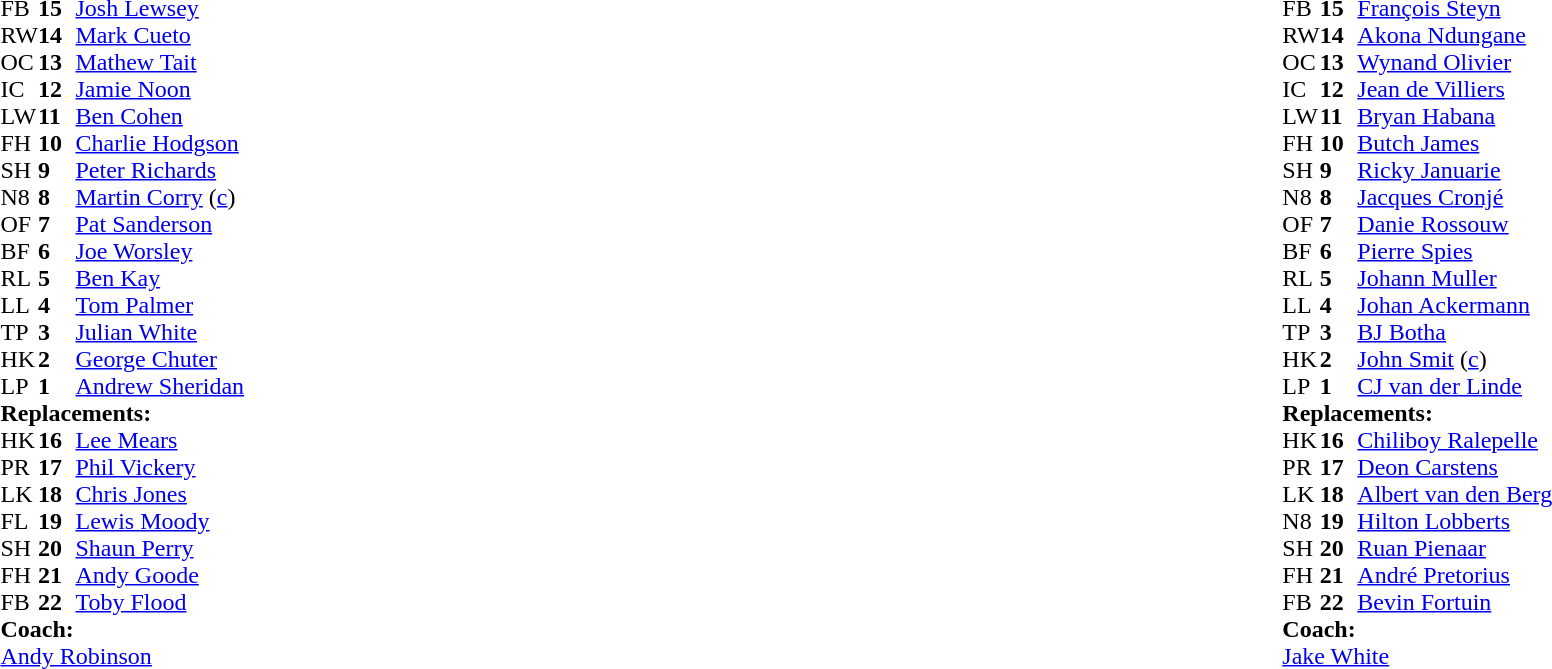<table width="100%">
<tr>
<td valign="top" width="50%"><br><table style="font-size: 100%" cellspacing="0" cellpadding="0">
<tr>
<td colspan="4"></td>
</tr>
<tr>
<th width="25"></th>
<th width="25"></th>
</tr>
<tr>
<td>FB</td>
<td><strong>15</strong></td>
<td><a href='#'>Josh Lewsey</a></td>
</tr>
<tr>
<td>RW</td>
<td><strong>14</strong></td>
<td><a href='#'>Mark Cueto</a></td>
</tr>
<tr>
<td>OC</td>
<td><strong>13</strong></td>
<td><a href='#'>Mathew Tait</a></td>
</tr>
<tr>
<td>IC</td>
<td><strong>12</strong></td>
<td><a href='#'>Jamie Noon</a></td>
</tr>
<tr>
<td>LW</td>
<td><strong>11</strong></td>
<td><a href='#'>Ben Cohen</a></td>
</tr>
<tr>
<td>FH</td>
<td><strong>10</strong></td>
<td><a href='#'>Charlie Hodgson</a></td>
<td></td>
</tr>
<tr>
<td>SH</td>
<td><strong>9</strong></td>
<td><a href='#'>Peter Richards</a></td>
<td></td>
</tr>
<tr>
<td>N8</td>
<td><strong>8</strong></td>
<td><a href='#'>Martin Corry</a> (<a href='#'>c</a>)</td>
</tr>
<tr>
<td>OF</td>
<td><strong>7</strong></td>
<td><a href='#'>Pat Sanderson</a></td>
<td></td>
</tr>
<tr>
<td>BF</td>
<td><strong>6</strong></td>
<td><a href='#'>Joe Worsley</a></td>
</tr>
<tr>
<td>RL</td>
<td><strong>5</strong></td>
<td><a href='#'>Ben Kay</a></td>
<td></td>
</tr>
<tr>
<td>LL</td>
<td><strong>4</strong></td>
<td><a href='#'>Tom Palmer</a></td>
</tr>
<tr>
<td>TP</td>
<td><strong>3</strong></td>
<td><a href='#'>Julian White</a></td>
</tr>
<tr>
<td>HK</td>
<td><strong>2</strong></td>
<td><a href='#'>George Chuter</a></td>
<td></td>
</tr>
<tr>
<td>LP</td>
<td><strong>1</strong></td>
<td><a href='#'>Andrew Sheridan</a></td>
<td></td>
</tr>
<tr>
<td colspan=3><strong>Replacements:</strong></td>
</tr>
<tr>
<td>HK</td>
<td><strong>16</strong></td>
<td><a href='#'>Lee Mears</a></td>
<td></td>
</tr>
<tr>
<td>PR</td>
<td><strong>17</strong></td>
<td><a href='#'>Phil Vickery</a></td>
<td></td>
</tr>
<tr>
<td>LK</td>
<td><strong>18</strong></td>
<td><a href='#'>Chris Jones</a></td>
<td></td>
</tr>
<tr>
<td>FL</td>
<td><strong>19</strong></td>
<td><a href='#'>Lewis Moody</a></td>
<td></td>
</tr>
<tr>
<td>SH</td>
<td><strong>20</strong></td>
<td><a href='#'>Shaun Perry</a></td>
<td></td>
</tr>
<tr>
<td>FH</td>
<td><strong>21</strong></td>
<td><a href='#'>Andy Goode</a></td>
<td></td>
</tr>
<tr>
<td>FB</td>
<td><strong>22</strong></td>
<td><a href='#'>Toby Flood</a></td>
</tr>
<tr>
<td colspan=3><strong>Coach:</strong></td>
</tr>
<tr>
<td colspan="4"><a href='#'>Andy Robinson</a></td>
</tr>
</table>
</td>
<td valign="top" width="50%"><br><table style="font-size: 100%" cellspacing="0" cellpadding="0" align="center">
<tr>
<td colspan="4"></td>
</tr>
<tr>
<th width="25"></th>
<th width="25"></th>
</tr>
<tr>
<td>FB</td>
<td><strong>15</strong></td>
<td><a href='#'>François Steyn</a></td>
</tr>
<tr>
<td>RW</td>
<td><strong>14</strong></td>
<td><a href='#'>Akona Ndungane</a></td>
</tr>
<tr>
<td>OC</td>
<td><strong>13</strong></td>
<td><a href='#'>Wynand Olivier</a></td>
</tr>
<tr>
<td>IC</td>
<td><strong>12</strong></td>
<td><a href='#'>Jean de Villiers</a></td>
</tr>
<tr>
<td>LW</td>
<td><strong>11</strong></td>
<td><a href='#'>Bryan Habana</a></td>
</tr>
<tr>
<td>FH</td>
<td><strong>10</strong></td>
<td><a href='#'>Butch James</a></td>
<td></td>
</tr>
<tr>
<td>SH</td>
<td><strong>9</strong></td>
<td><a href='#'>Ricky Januarie</a></td>
<td></td>
</tr>
<tr>
<td>N8</td>
<td><strong>8</strong></td>
<td><a href='#'>Jacques Cronjé</a></td>
<td></td>
</tr>
<tr>
<td>OF</td>
<td><strong>7</strong></td>
<td><a href='#'>Danie Rossouw</a></td>
</tr>
<tr>
<td>BF</td>
<td><strong>6</strong></td>
<td><a href='#'>Pierre Spies</a></td>
</tr>
<tr>
<td>RL</td>
<td><strong>5</strong></td>
<td><a href='#'>Johann Muller</a></td>
</tr>
<tr>
<td>LL</td>
<td><strong>4</strong></td>
<td><a href='#'>Johan Ackermann</a></td>
<td></td>
</tr>
<tr>
<td>TP</td>
<td><strong>3</strong></td>
<td><a href='#'>BJ Botha</a></td>
</tr>
<tr>
<td>HK</td>
<td><strong>2</strong></td>
<td><a href='#'>John Smit</a> (<a href='#'>c</a>)</td>
</tr>
<tr>
<td>LP</td>
<td><strong>1</strong></td>
<td><a href='#'>CJ van der Linde</a></td>
<td></td>
</tr>
<tr>
<td colspan=3><strong>Replacements:</strong></td>
</tr>
<tr>
<td>HK</td>
<td><strong>16</strong></td>
<td><a href='#'>Chiliboy Ralepelle</a></td>
</tr>
<tr>
<td>PR</td>
<td><strong>17</strong></td>
<td><a href='#'>Deon Carstens</a></td>
<td></td>
</tr>
<tr>
<td>LK</td>
<td><strong>18</strong></td>
<td><a href='#'>Albert van den Berg</a></td>
<td></td>
</tr>
<tr>
<td>N8</td>
<td><strong>19</strong></td>
<td><a href='#'>Hilton Lobberts</a></td>
<td></td>
</tr>
<tr>
<td>SH</td>
<td><strong>20</strong></td>
<td><a href='#'>Ruan Pienaar</a></td>
<td></td>
</tr>
<tr>
<td>FH</td>
<td><strong>21</strong></td>
<td><a href='#'>André Pretorius</a></td>
<td></td>
</tr>
<tr>
<td>FB</td>
<td><strong>22</strong></td>
<td><a href='#'>Bevin Fortuin</a></td>
</tr>
<tr>
<td colspan=3><strong>Coach:</strong></td>
</tr>
<tr>
<td colspan="4"><a href='#'>Jake White</a></td>
</tr>
</table>
</td>
</tr>
</table>
